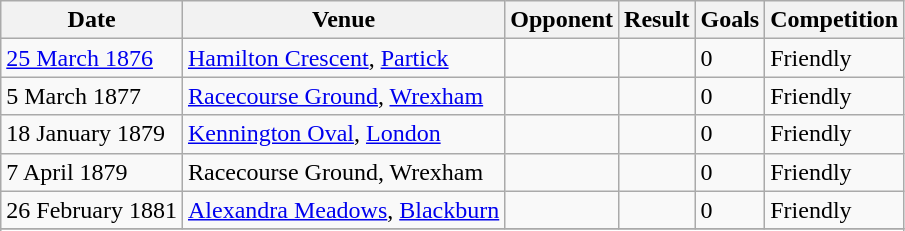<table class="wikitable">
<tr>
<th>Date</th>
<th>Venue</th>
<th>Opponent</th>
<th>Result</th>
<th>Goals</th>
<th>Competition</th>
</tr>
<tr>
<td><a href='#'>25 March 1876</a></td>
<td><a href='#'>Hamilton Crescent</a>, <a href='#'>Partick</a></td>
<td></td>
<td></td>
<td>0</td>
<td>Friendly</td>
</tr>
<tr>
<td>5 March 1877</td>
<td><a href='#'>Racecourse Ground</a>, <a href='#'>Wrexham</a></td>
<td></td>
<td></td>
<td>0</td>
<td>Friendly</td>
</tr>
<tr>
<td>18 January 1879</td>
<td><a href='#'>Kennington Oval</a>, <a href='#'>London</a></td>
<td></td>
<td></td>
<td>0</td>
<td>Friendly</td>
</tr>
<tr>
<td>7 April 1879</td>
<td>Racecourse Ground, Wrexham</td>
<td></td>
<td></td>
<td>0</td>
<td>Friendly</td>
</tr>
<tr>
<td>26 February 1881</td>
<td><a href='#'>Alexandra Meadows</a>, <a href='#'>Blackburn</a></td>
<td></td>
<td></td>
<td>0</td>
<td>Friendly</td>
</tr>
<tr>
</tr>
<tr>
</tr>
</table>
